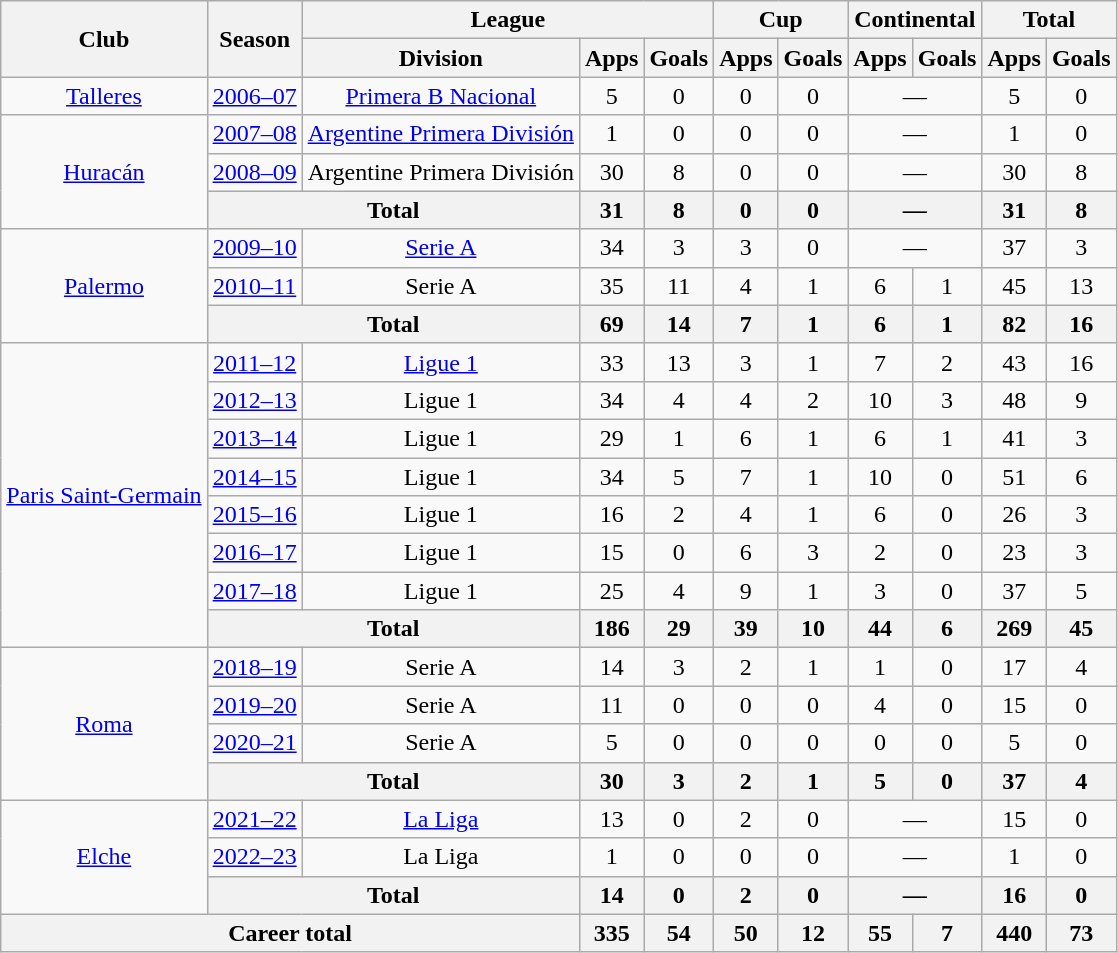<table class="wikitable" style="text-align:center">
<tr>
<th rowspan="2">Club</th>
<th rowspan="2">Season</th>
<th colspan="3">League</th>
<th colspan="2">Cup</th>
<th colspan="2">Continental</th>
<th colspan="2">Total</th>
</tr>
<tr>
<th>Division</th>
<th>Apps</th>
<th>Goals</th>
<th>Apps</th>
<th>Goals</th>
<th>Apps</th>
<th>Goals</th>
<th>Apps</th>
<th>Goals</th>
</tr>
<tr>
<td><a href='#'>Talleres</a></td>
<td><a href='#'>2006–07</a></td>
<td><a href='#'>Primera B Nacional</a></td>
<td>5</td>
<td>0</td>
<td>0</td>
<td>0</td>
<td colspan="2">—</td>
<td>5</td>
<td>0</td>
</tr>
<tr>
<td rowspan="3"><a href='#'>Huracán</a></td>
<td><a href='#'>2007–08</a></td>
<td><a href='#'>Argentine Primera División</a></td>
<td>1</td>
<td>0</td>
<td>0</td>
<td>0</td>
<td colspan="2">—</td>
<td>1</td>
<td>0</td>
</tr>
<tr>
<td><a href='#'>2008–09</a></td>
<td>Argentine Primera División</td>
<td>30</td>
<td>8</td>
<td>0</td>
<td>0</td>
<td colspan="2">—</td>
<td>30</td>
<td>8</td>
</tr>
<tr>
<th colspan="2">Total</th>
<th>31</th>
<th>8</th>
<th>0</th>
<th>0</th>
<th colspan="2">—</th>
<th>31</th>
<th>8</th>
</tr>
<tr>
<td rowspan="3"><a href='#'>Palermo</a></td>
<td><a href='#'>2009–10</a></td>
<td><a href='#'>Serie A</a></td>
<td>34</td>
<td>3</td>
<td>3</td>
<td>0</td>
<td colspan="2">—</td>
<td>37</td>
<td>3</td>
</tr>
<tr>
<td><a href='#'>2010–11</a></td>
<td>Serie A</td>
<td>35</td>
<td>11</td>
<td>4</td>
<td>1</td>
<td>6</td>
<td>1</td>
<td>45</td>
<td>13</td>
</tr>
<tr>
<th colspan="2">Total</th>
<th>69</th>
<th>14</th>
<th>7</th>
<th>1</th>
<th>6</th>
<th>1</th>
<th>82</th>
<th>16</th>
</tr>
<tr>
<td rowspan="8"><a href='#'>Paris Saint-Germain</a></td>
<td><a href='#'>2011–12</a></td>
<td><a href='#'>Ligue 1</a></td>
<td>33</td>
<td>13</td>
<td>3</td>
<td>1</td>
<td>7</td>
<td>2</td>
<td>43</td>
<td>16</td>
</tr>
<tr>
<td><a href='#'>2012–13</a></td>
<td>Ligue 1</td>
<td>34</td>
<td>4</td>
<td>4</td>
<td>2</td>
<td>10</td>
<td>3</td>
<td>48</td>
<td>9</td>
</tr>
<tr>
<td><a href='#'>2013–14</a></td>
<td>Ligue 1</td>
<td>29</td>
<td>1</td>
<td>6</td>
<td>1</td>
<td>6</td>
<td>1</td>
<td>41</td>
<td>3</td>
</tr>
<tr>
<td><a href='#'>2014–15</a></td>
<td>Ligue 1</td>
<td>34</td>
<td>5</td>
<td>7</td>
<td>1</td>
<td>10</td>
<td>0</td>
<td>51</td>
<td>6</td>
</tr>
<tr>
<td><a href='#'>2015–16</a></td>
<td>Ligue 1</td>
<td>16</td>
<td>2</td>
<td>4</td>
<td>1</td>
<td>6</td>
<td>0</td>
<td>26</td>
<td>3</td>
</tr>
<tr>
<td><a href='#'>2016–17</a></td>
<td>Ligue 1</td>
<td>15</td>
<td>0</td>
<td>6</td>
<td>3</td>
<td>2</td>
<td>0</td>
<td>23</td>
<td>3</td>
</tr>
<tr>
<td><a href='#'>2017–18</a></td>
<td>Ligue 1</td>
<td>25</td>
<td>4</td>
<td>9</td>
<td>1</td>
<td>3</td>
<td>0</td>
<td>37</td>
<td>5</td>
</tr>
<tr>
<th colspan="2">Total</th>
<th>186</th>
<th>29</th>
<th>39</th>
<th>10</th>
<th>44</th>
<th>6</th>
<th>269</th>
<th>45</th>
</tr>
<tr>
<td rowspan="4"><a href='#'>Roma</a></td>
<td><a href='#'>2018–19</a></td>
<td>Serie A</td>
<td>14</td>
<td>3</td>
<td>2</td>
<td>1</td>
<td>1</td>
<td>0</td>
<td>17</td>
<td>4</td>
</tr>
<tr>
<td><a href='#'>2019–20</a></td>
<td>Serie A</td>
<td>11</td>
<td>0</td>
<td>0</td>
<td>0</td>
<td>4</td>
<td>0</td>
<td>15</td>
<td>0</td>
</tr>
<tr>
<td><a href='#'>2020–21</a></td>
<td>Serie A</td>
<td>5</td>
<td>0</td>
<td>0</td>
<td>0</td>
<td>0</td>
<td>0</td>
<td>5</td>
<td>0</td>
</tr>
<tr>
<th colspan="2">Total</th>
<th>30</th>
<th>3</th>
<th>2</th>
<th>1</th>
<th>5</th>
<th>0</th>
<th>37</th>
<th>4</th>
</tr>
<tr>
<td rowspan="3"><a href='#'>Elche</a></td>
<td><a href='#'>2021–22</a></td>
<td><a href='#'>La Liga</a></td>
<td>13</td>
<td>0</td>
<td>2</td>
<td>0</td>
<td colspan="2">—</td>
<td>15</td>
<td>0</td>
</tr>
<tr>
<td><a href='#'>2022–23</a></td>
<td>La Liga</td>
<td>1</td>
<td>0</td>
<td>0</td>
<td>0</td>
<td colspan="2">—</td>
<td>1</td>
<td>0</td>
</tr>
<tr>
<th colspan="2">Total</th>
<th>14</th>
<th>0</th>
<th>2</th>
<th>0</th>
<th colspan="2">—</th>
<th>16</th>
<th>0</th>
</tr>
<tr>
<th colspan="3">Career total</th>
<th>335</th>
<th>54</th>
<th>50</th>
<th>12</th>
<th>55</th>
<th>7</th>
<th>440</th>
<th>73</th>
</tr>
</table>
